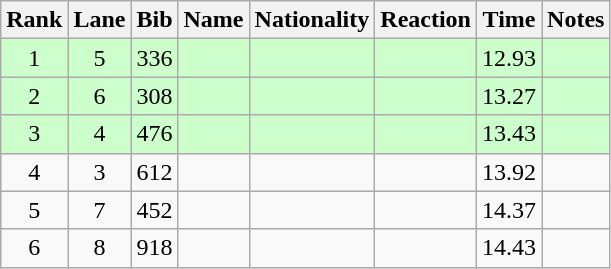<table class="wikitable sortable" style="text-align:center">
<tr>
<th>Rank</th>
<th>Lane</th>
<th>Bib</th>
<th>Name</th>
<th>Nationality</th>
<th>Reaction</th>
<th>Time</th>
<th>Notes</th>
</tr>
<tr bgcolor=ccffcc>
<td>1</td>
<td>5</td>
<td>336</td>
<td align=left></td>
<td align=left></td>
<td></td>
<td>12.93</td>
<td><strong></strong></td>
</tr>
<tr bgcolor=ccffcc>
<td>2</td>
<td>6</td>
<td>308</td>
<td align=left></td>
<td align=left></td>
<td></td>
<td>13.27</td>
<td><strong></strong></td>
</tr>
<tr bgcolor=ccffcc>
<td>3</td>
<td>4</td>
<td>476</td>
<td align=left></td>
<td align=left></td>
<td></td>
<td>13.43</td>
<td><strong></strong></td>
</tr>
<tr>
<td>4</td>
<td>3</td>
<td>612</td>
<td align=left></td>
<td align=left></td>
<td></td>
<td>13.92</td>
<td></td>
</tr>
<tr>
<td>5</td>
<td>7</td>
<td>452</td>
<td align=left></td>
<td align=left></td>
<td></td>
<td>14.37</td>
<td></td>
</tr>
<tr>
<td>6</td>
<td>8</td>
<td>918</td>
<td align=left></td>
<td align=left></td>
<td></td>
<td>14.43</td>
<td></td>
</tr>
</table>
